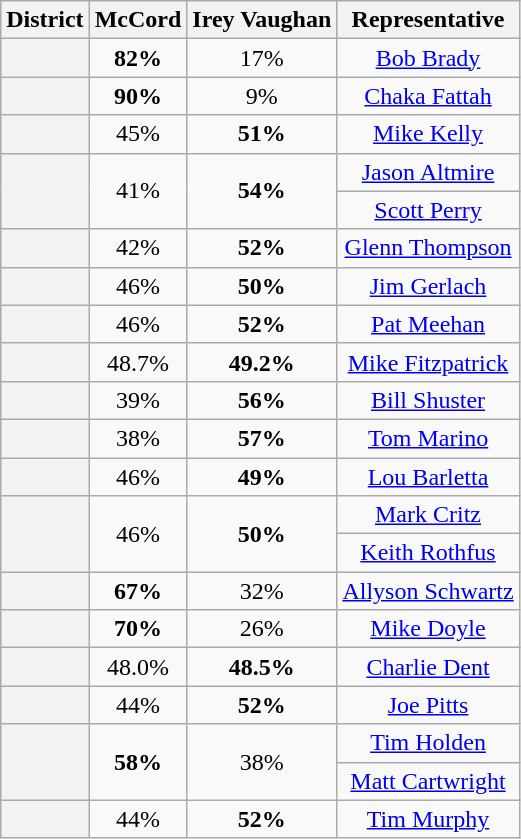<table class=wikitable>
<tr>
<th>District</th>
<th>McCord</th>
<th>Irey Vaughan</th>
<th>Representative</th>
</tr>
<tr align=center>
<th></th>
<td><strong>82%</strong></td>
<td>17%</td>
<td><a href='#'>Bob Brady</a></td>
</tr>
<tr align=center>
<th></th>
<td><strong>90%</strong></td>
<td>9%</td>
<td><a href='#'>Chaka Fattah</a></td>
</tr>
<tr align=center>
<th></th>
<td>45%</td>
<td><strong>51%</strong></td>
<td><a href='#'>Mike Kelly</a></td>
</tr>
<tr align=center>
<th rowspan=2 ></th>
<td rowspan=2>41%</td>
<td rowspan=2><strong>54%</strong></td>
<td><a href='#'>Jason Altmire</a></td>
</tr>
<tr align=center>
<td><a href='#'>Scott Perry</a></td>
</tr>
<tr align=center>
<th></th>
<td>42%</td>
<td><strong>52%</strong></td>
<td><a href='#'>Glenn Thompson</a></td>
</tr>
<tr align=center>
<th></th>
<td>46%</td>
<td><strong>50%</strong></td>
<td><a href='#'>Jim Gerlach</a></td>
</tr>
<tr align=center>
<th></th>
<td>46%</td>
<td><strong>52%</strong></td>
<td><a href='#'>Pat Meehan</a></td>
</tr>
<tr align=center>
<th></th>
<td>48.7%</td>
<td><strong>49.2%</strong></td>
<td><a href='#'>Mike Fitzpatrick</a></td>
</tr>
<tr align=center>
<th></th>
<td>39%</td>
<td><strong>56%</strong></td>
<td><a href='#'>Bill Shuster</a></td>
</tr>
<tr align=center>
<th></th>
<td>38%</td>
<td><strong>57%</strong></td>
<td><a href='#'>Tom Marino</a></td>
</tr>
<tr align=center>
<th></th>
<td>46%</td>
<td><strong>49%</strong></td>
<td><a href='#'>Lou Barletta</a></td>
</tr>
<tr align=center>
<th rowspan=2 ></th>
<td rowspan=2>46%</td>
<td rowspan=2><strong>50%</strong></td>
<td><a href='#'>Mark Critz</a></td>
</tr>
<tr align=center>
<td><a href='#'>Keith Rothfus</a></td>
</tr>
<tr align=center>
<th></th>
<td><strong>67%</strong></td>
<td>32%</td>
<td><a href='#'>Allyson Schwartz</a></td>
</tr>
<tr align=center>
<th></th>
<td><strong>70%</strong></td>
<td>26%</td>
<td><a href='#'>Mike Doyle</a></td>
</tr>
<tr align=center>
<th></th>
<td>48.0%</td>
<td><strong>48.5%</strong></td>
<td><a href='#'>Charlie Dent</a></td>
</tr>
<tr align=center>
<th></th>
<td>44%</td>
<td><strong>52%</strong></td>
<td><a href='#'>Joe Pitts</a></td>
</tr>
<tr align=center>
<th rowspan=2 ></th>
<td rowspan=2><strong>58%</strong></td>
<td rowspan=2>38%</td>
<td><a href='#'>Tim Holden</a></td>
</tr>
<tr align=center>
<td><a href='#'>Matt Cartwright</a></td>
</tr>
<tr align=center>
<th></th>
<td>44%</td>
<td><strong>52%</strong></td>
<td><a href='#'>Tim Murphy</a></td>
</tr>
</table>
